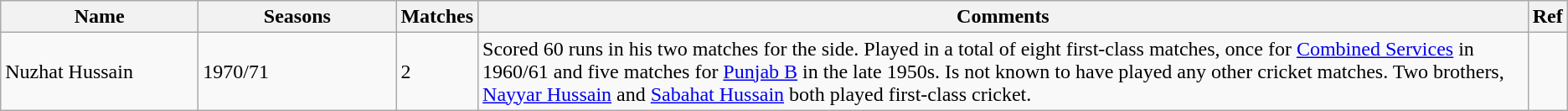<table class="wikitable">
<tr>
<th style="width:150px">Name</th>
<th style="width:150px">Seasons</th>
<th>Matches</th>
<th>Comments</th>
<th>Ref</th>
</tr>
<tr>
<td>Nuzhat Hussain</td>
<td>1970/71</td>
<td>2</td>
<td>Scored 60 runs in his two matches for the side. Played in a total of eight first-class matches, once for <a href='#'>Combined Services</a> in 1960/61 and five matches for <a href='#'>Punjab B</a> in the late 1950s. Is not known to have played any other cricket matches. Two brothers, <a href='#'>Nayyar Hussain</a> and <a href='#'>Sabahat Hussain</a> both played first-class cricket.</td>
<td></td>
</tr>
</table>
